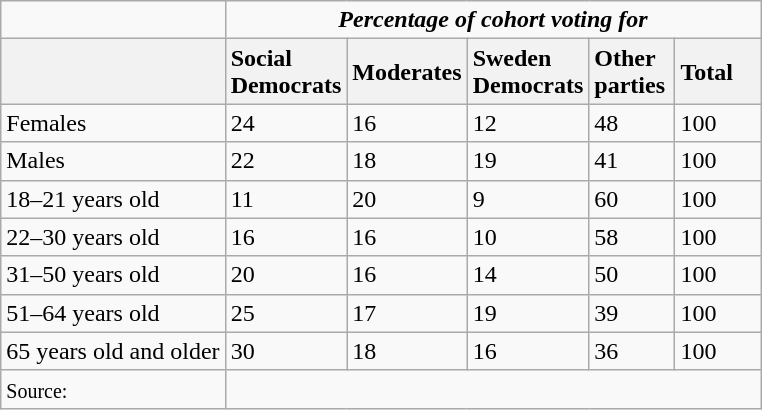<table style="float:left;"  class="wikitable">
<tr>
<td></td>
<td colspan=5 style="text-align:center;"><strong><em>Percentage of cohort voting for</em></strong></td>
</tr>
<tr>
<th></th>
<th style="text-align:left; width:50px;">Social Democrats</th>
<th style="text-align:left; width:50px;">Moderates</th>
<th style="text-align:left; width:50px;">Sweden Democrats</th>
<th style="text-align:left; width:50px;">Other parties</th>
<th style="text-align:left; width:50px;">Total</th>
</tr>
<tr>
<td>Females</td>
<td>24</td>
<td>16</td>
<td>12</td>
<td>48</td>
<td>100</td>
</tr>
<tr>
<td>Males</td>
<td>22</td>
<td>18</td>
<td>19</td>
<td>41</td>
<td>100</td>
</tr>
<tr>
<td>18–21 years old</td>
<td>11</td>
<td>20</td>
<td>9</td>
<td>60</td>
<td>100</td>
</tr>
<tr>
<td>22–30 years old</td>
<td>16</td>
<td>16</td>
<td>10</td>
<td>58</td>
<td>100</td>
</tr>
<tr>
<td>31–50 years old</td>
<td>20</td>
<td>16</td>
<td>14</td>
<td>50</td>
<td>100</td>
</tr>
<tr>
<td>51–64 years old</td>
<td>25</td>
<td>17</td>
<td>19</td>
<td>39</td>
<td>100</td>
</tr>
<tr>
<td>65 years old and older</td>
<td>30</td>
<td>18</td>
<td>16</td>
<td>36</td>
<td>100</td>
</tr>
<tr>
<td><small>Source:</small></td>
<td colspan=5></td>
</tr>
</table>
